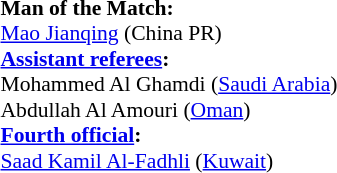<table width=50% style="font-size: 90%">
<tr>
<td><br><strong>Man of the Match:</strong>
<br><a href='#'>Mao Jianqing</a> (China PR)<br><strong><a href='#'>Assistant referees</a>:</strong>
<br>Mohammed Al Ghamdi (<a href='#'>Saudi Arabia</a>)
<br>Abdullah Al Amouri (<a href='#'>Oman</a>)
<br><strong><a href='#'>Fourth official</a>:</strong>
<br><a href='#'>Saad Kamil Al-Fadhli</a> (<a href='#'>Kuwait</a>)</td>
</tr>
</table>
